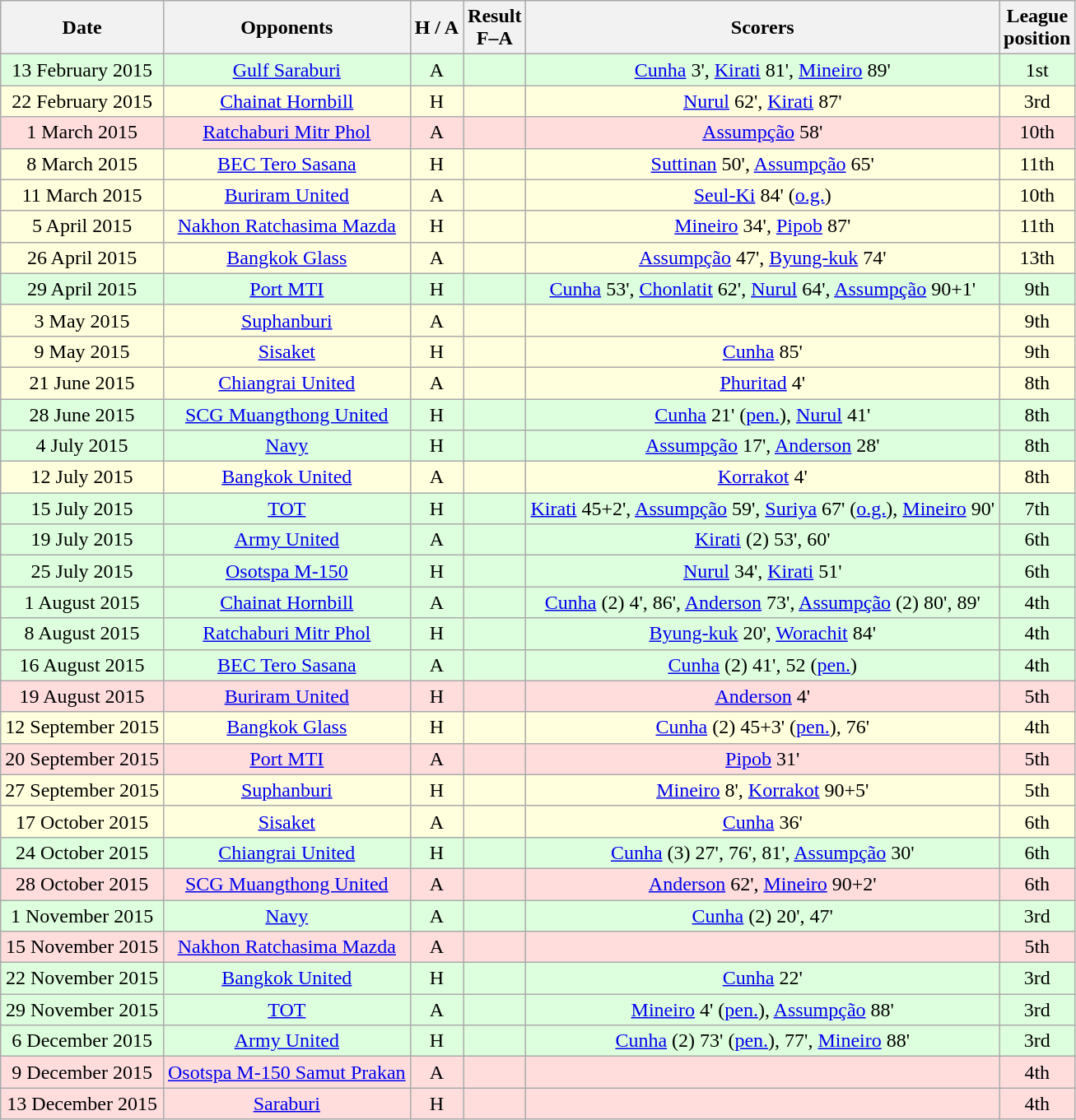<table class="wikitable" style="text-align:center">
<tr>
<th>Date</th>
<th>Opponents</th>
<th>H / A</th>
<th>Result<br>F–A</th>
<th>Scorers</th>
<th>League<br>position</th>
</tr>
<tr bgcolor="#ddffdd">
<td>13 February 2015</td>
<td><a href='#'>Gulf Saraburi</a></td>
<td>A</td>
<td><br></td>
<td><a href='#'>Cunha</a> 3', <a href='#'>Kirati</a> 81', <a href='#'>Mineiro</a> 89'</td>
<td>1st</td>
</tr>
<tr bgcolor="#ffffdd">
<td>22 February 2015</td>
<td><a href='#'>Chainat Hornbill</a></td>
<td>H</td>
<td><br></td>
<td><a href='#'>Nurul</a> 62', <a href='#'>Kirati</a> 87'</td>
<td>3rd</td>
</tr>
<tr bgcolor="#ffdddd">
<td>1 March 2015</td>
<td><a href='#'>Ratchaburi Mitr Phol</a></td>
<td>A</td>
<td><br></td>
<td><a href='#'>Assumpção</a> 58'</td>
<td>10th</td>
</tr>
<tr bgcolor="#ffffdd">
<td>8 March 2015</td>
<td><a href='#'>BEC Tero Sasana</a></td>
<td>H</td>
<td><br></td>
<td><a href='#'>Suttinan</a> 50', <a href='#'>Assumpção</a> 65'</td>
<td>11th</td>
</tr>
<tr bgcolor="#ffffdd">
<td>11 March 2015</td>
<td><a href='#'>Buriram United</a></td>
<td>A</td>
<td><br></td>
<td><a href='#'>Seul-Ki</a> 84' (<a href='#'>o.g.</a>)</td>
<td>10th</td>
</tr>
<tr bgcolor="#ffffdd">
<td>5 April 2015</td>
<td><a href='#'>Nakhon Ratchasima Mazda</a></td>
<td>H</td>
<td><br></td>
<td><a href='#'>Mineiro</a> 34', <a href='#'>Pipob</a> 87'</td>
<td>11th</td>
</tr>
<tr bgcolor="#ffffdd">
<td>26 April 2015</td>
<td><a href='#'>Bangkok Glass</a></td>
<td>A</td>
<td><br></td>
<td><a href='#'>Assumpção</a> 47', <a href='#'>Byung-kuk</a> 74'</td>
<td>13th</td>
</tr>
<tr bgcolor="#ddffdd">
<td>29 April 2015</td>
<td><a href='#'>Port MTI</a></td>
<td>H</td>
<td><br></td>
<td><a href='#'>Cunha</a> 53', <a href='#'>Chonlatit</a> 62', <a href='#'>Nurul</a> 64', <a href='#'>Assumpção</a> 90+1'</td>
<td>9th</td>
</tr>
<tr bgcolor="#ffffdd">
<td>3 May 2015</td>
<td><a href='#'>Suphanburi</a></td>
<td>A</td>
<td><br></td>
<td></td>
<td>9th</td>
</tr>
<tr bgcolor="#ffffdd">
<td>9 May 2015</td>
<td><a href='#'>Sisaket</a></td>
<td>H</td>
<td><br></td>
<td><a href='#'>Cunha</a> 85'</td>
<td>9th</td>
</tr>
<tr bgcolor="#ffffdd">
<td>21 June 2015</td>
<td><a href='#'>Chiangrai United</a></td>
<td>A</td>
<td><br></td>
<td><a href='#'>Phuritad</a> 4'</td>
<td>8th</td>
</tr>
<tr bgcolor="#ddffdd">
<td>28 June 2015</td>
<td><a href='#'>SCG Muangthong United</a></td>
<td>H</td>
<td><br></td>
<td><a href='#'>Cunha</a> 21' (<a href='#'>pen.</a>), <a href='#'>Nurul</a> 41'</td>
<td>8th</td>
</tr>
<tr bgcolor="#ddffdd">
<td>4 July 2015</td>
<td><a href='#'>Navy</a></td>
<td>H</td>
<td><br></td>
<td><a href='#'>Assumpção</a> 17', <a href='#'>Anderson</a> 28'</td>
<td>8th</td>
</tr>
<tr bgcolor="#ffffdd">
<td>12 July 2015</td>
<td><a href='#'>Bangkok United</a></td>
<td>A</td>
<td><br></td>
<td><a href='#'>Korrakot</a> 4'</td>
<td>8th</td>
</tr>
<tr bgcolor="#ddffdd">
<td>15 July 2015</td>
<td><a href='#'>TOT</a></td>
<td>H</td>
<td><br></td>
<td><a href='#'>Kirati</a> 45+2', <a href='#'>Assumpção</a> 59', <a href='#'>Suriya</a> 67' (<a href='#'>o.g.</a>), <a href='#'>Mineiro</a> 90'</td>
<td>7th</td>
</tr>
<tr bgcolor="#ddffdd">
<td>19 July 2015</td>
<td><a href='#'>Army United</a></td>
<td>A</td>
<td><br></td>
<td><a href='#'>Kirati</a> (2) 53', 60'</td>
<td>6th</td>
</tr>
<tr bgcolor="#ddffdd">
<td>25 July 2015</td>
<td><a href='#'>Osotspa M-150</a></td>
<td>H</td>
<td><br></td>
<td><a href='#'>Nurul</a> 34', <a href='#'>Kirati</a> 51'</td>
<td>6th</td>
</tr>
<tr bgcolor="#ddffdd">
<td>1 August 2015</td>
<td><a href='#'>Chainat Hornbill</a></td>
<td>A</td>
<td><br></td>
<td><a href='#'>Cunha</a> (2) 4', 86', <a href='#'>Anderson</a> 73', <a href='#'>Assumpção</a> (2) 80', 89'</td>
<td>4th</td>
</tr>
<tr bgcolor="#ddffdd">
<td>8 August 2015</td>
<td><a href='#'>Ratchaburi Mitr Phol</a></td>
<td>H</td>
<td><br></td>
<td><a href='#'>Byung-kuk</a> 20', <a href='#'>Worachit</a> 84'</td>
<td>4th</td>
</tr>
<tr bgcolor="#ddffdd">
<td>16 August 2015</td>
<td><a href='#'>BEC Tero Sasana</a></td>
<td>A</td>
<td><br></td>
<td><a href='#'>Cunha</a> (2) 41', 52 (<a href='#'>pen.</a>)</td>
<td>4th</td>
</tr>
<tr bgcolor="#ffdddd">
<td>19 August 2015</td>
<td><a href='#'>Buriram United</a></td>
<td>H</td>
<td><br></td>
<td><a href='#'>Anderson</a> 4'</td>
<td>5th</td>
</tr>
<tr bgcolor="#ffffdd">
<td>12 September 2015</td>
<td><a href='#'>Bangkok Glass</a></td>
<td>H</td>
<td><br></td>
<td><a href='#'>Cunha</a> (2) 45+3' (<a href='#'>pen.</a>), 76'</td>
<td>4th</td>
</tr>
<tr bgcolor="#ffdddd">
<td>20 September 2015</td>
<td><a href='#'>Port MTI</a></td>
<td>A</td>
<td><br></td>
<td><a href='#'>Pipob</a> 31'</td>
<td>5th</td>
</tr>
<tr bgcolor="#ffffdd">
<td>27 September 2015</td>
<td><a href='#'>Suphanburi</a></td>
<td>H</td>
<td><br></td>
<td><a href='#'>Mineiro</a> 8', <a href='#'>Korrakot</a> 90+5'</td>
<td>5th</td>
</tr>
<tr bgcolor="#ffffdd">
<td>17 October 2015</td>
<td><a href='#'>Sisaket</a></td>
<td>A</td>
<td><br></td>
<td><a href='#'>Cunha</a> 36'</td>
<td>6th</td>
</tr>
<tr bgcolor="#ddffdd">
<td>24 October 2015</td>
<td><a href='#'>Chiangrai United</a></td>
<td>H</td>
<td><br></td>
<td><a href='#'>Cunha</a> (3) 27', 76', 81', <a href='#'>Assumpção</a> 30'</td>
<td>6th</td>
</tr>
<tr bgcolor="#ffdddd">
<td>28 October 2015</td>
<td><a href='#'>SCG Muangthong United</a></td>
<td>A</td>
<td><br></td>
<td><a href='#'>Anderson</a> 62', <a href='#'>Mineiro</a> 90+2'</td>
<td>6th</td>
</tr>
<tr bgcolor="#ddffdd">
<td>1 November 2015</td>
<td><a href='#'>Navy</a></td>
<td>A</td>
<td><br></td>
<td><a href='#'>Cunha</a> (2) 20', 47'</td>
<td>3rd</td>
</tr>
<tr bgcolor="#ffdddd">
<td>15 November 2015</td>
<td><a href='#'>Nakhon Ratchasima Mazda</a></td>
<td>A</td>
<td><br></td>
<td></td>
<td>5th</td>
</tr>
<tr bgcolor="#ddffdd">
<td>22 November 2015</td>
<td><a href='#'>Bangkok United</a></td>
<td>H</td>
<td><br></td>
<td><a href='#'>Cunha</a> 22'</td>
<td>3rd</td>
</tr>
<tr bgcolor="#ddffdd">
<td>29 November 2015</td>
<td><a href='#'>TOT</a></td>
<td>A</td>
<td><br></td>
<td><a href='#'>Mineiro</a> 4' (<a href='#'>pen.</a>), <a href='#'>Assumpção</a> 88'</td>
<td>3rd</td>
</tr>
<tr bgcolor="#ddffdd">
<td>6 December 2015</td>
<td><a href='#'>Army United</a></td>
<td>H</td>
<td><br></td>
<td><a href='#'>Cunha</a> (2) 73' (<a href='#'>pen.</a>), 77', <a href='#'>Mineiro</a> 88'</td>
<td>3rd</td>
</tr>
<tr bgcolor="#ffdddd">
<td>9 December 2015</td>
<td><a href='#'>Osotspa M-150 Samut Prakan</a></td>
<td>A</td>
<td><br></td>
<td></td>
<td>4th</td>
</tr>
<tr bgcolor="#ffdddd">
<td>13 December 2015</td>
<td><a href='#'>Saraburi</a></td>
<td>H</td>
<td><br></td>
<td></td>
<td>4th</td>
</tr>
</table>
